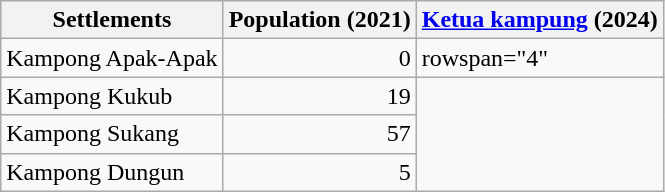<table class="wikitable">
<tr>
<th>Settlements</th>
<th>Population (2021)</th>
<th><a href='#'>Ketua kampung</a> (2024)</th>
</tr>
<tr>
<td>Kampong Apak-Apak</td>
<td align="right">0</td>
<td>rowspan="4" </td>
</tr>
<tr>
<td>Kampong Kukub</td>
<td align="right">19</td>
</tr>
<tr>
<td>Kampong Sukang</td>
<td align="right">57</td>
</tr>
<tr>
<td>Kampong Dungun</td>
<td align="right">5</td>
</tr>
</table>
